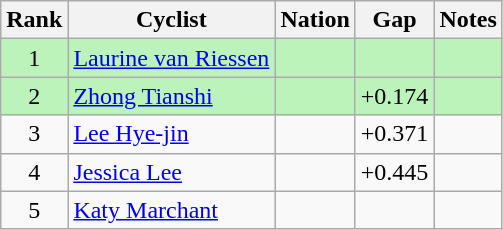<table class="wikitable" style="text-align:center">
<tr>
<th>Rank</th>
<th>Cyclist</th>
<th>Nation</th>
<th>Gap</th>
<th>Notes</th>
</tr>
<tr bgcolor=#bbf3bb>
<td>1</td>
<td align=left><a href='#'>Laurine van Riessen</a></td>
<td align=left></td>
<td></td>
<td></td>
</tr>
<tr bgcolor=#bbf3bb>
<td>2</td>
<td align=left><a href='#'>Zhong Tianshi</a></td>
<td align=left></td>
<td>+0.174</td>
<td></td>
</tr>
<tr>
<td>3</td>
<td align=left><a href='#'>Lee Hye-jin</a></td>
<td align=left></td>
<td>+0.371</td>
<td></td>
</tr>
<tr>
<td>4</td>
<td align=left><a href='#'>Jessica Lee</a></td>
<td align=left></td>
<td>+0.445</td>
<td></td>
</tr>
<tr>
<td>5</td>
<td align=left><a href='#'>Katy Marchant</a></td>
<td align=left></td>
<td></td>
<td></td>
</tr>
</table>
